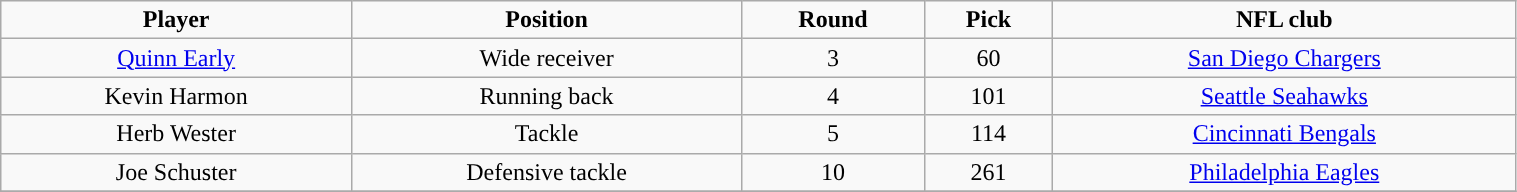<table class="wikitable" width="80%">
<tr align="center">
<td><strong>Player</strong></td>
<td><strong>Position</strong></td>
<td><strong>Round</strong></td>
<td><strong>Pick</strong></td>
<td><strong>NFL club</strong></td>
</tr>
<tr align="center" bgcolor="">
<td><a href='#'>Quinn Early</a></td>
<td>Wide receiver</td>
<td>3</td>
<td>60</td>
<td><a href='#'>San Diego Chargers</a></td>
</tr>
<tr align="center" bgcolor="">
<td>Kevin Harmon</td>
<td>Running back</td>
<td>4</td>
<td>101</td>
<td><a href='#'>Seattle Seahawks</a></td>
</tr>
<tr align="center" bgcolor="">
<td>Herb Wester</td>
<td>Tackle</td>
<td>5</td>
<td>114</td>
<td><a href='#'>Cincinnati Bengals</a></td>
</tr>
<tr align="center" bgcolor="">
<td>Joe Schuster</td>
<td>Defensive tackle</td>
<td>10</td>
<td>261</td>
<td><a href='#'>Philadelphia Eagles</a></td>
</tr>
<tr align="center" bgcolor="">
</tr>
</table>
